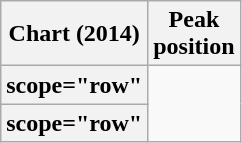<table class="wikitable plainrowheaders sortable">
<tr>
<th scope="col">Chart (2014)</th>
<th scope="col">Peak<br>position</th>
</tr>
<tr>
<th>scope="row" </th>
</tr>
<tr>
<th>scope="row" </th>
</tr>
</table>
